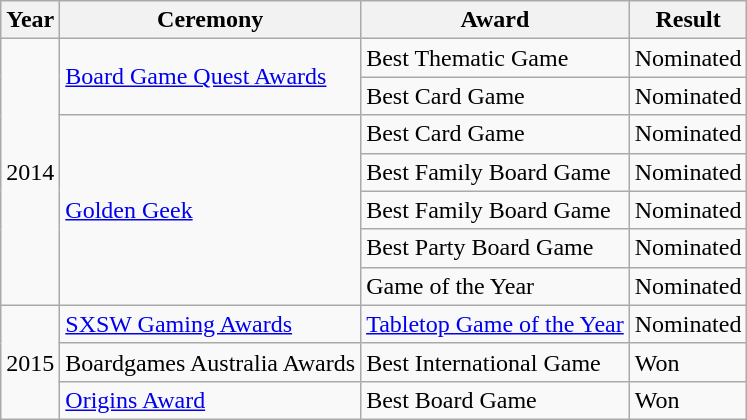<table class="wikitable">
<tr>
<th>Year</th>
<th>Ceremony</th>
<th>Award</th>
<th>Result</th>
</tr>
<tr>
<td rowspan="7">2014</td>
<td rowspan="2"><a href='#'>Board Game Quest Awards</a></td>
<td>Best Thematic Game</td>
<td>Nominated</td>
</tr>
<tr>
<td>Best Card Game</td>
<td>Nominated</td>
</tr>
<tr>
<td rowspan="5"><a href='#'>Golden Geek</a></td>
<td>Best Card Game</td>
<td>Nominated</td>
</tr>
<tr>
<td>Best Family Board Game</td>
<td>Nominated</td>
</tr>
<tr>
<td>Best Family Board Game</td>
<td>Nominated</td>
</tr>
<tr>
<td>Best Party Board Game</td>
<td>Nominated</td>
</tr>
<tr>
<td>Game of the Year</td>
<td>Nominated</td>
</tr>
<tr>
<td rowspan="3">2015</td>
<td><a href='#'>SXSW Gaming Awards</a></td>
<td><a href='#'>Tabletop Game of the Year</a></td>
<td>Nominated</td>
</tr>
<tr>
<td>Boardgames Australia Awards</td>
<td>Best International Game</td>
<td>Won</td>
</tr>
<tr>
<td><a href='#'>Origins Award</a></td>
<td>Best Board Game</td>
<td>Won</td>
</tr>
</table>
